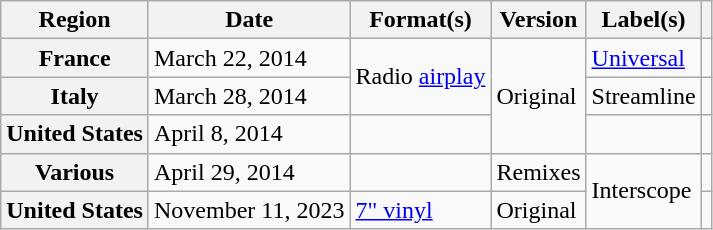<table class="wikitable plainrowheaders">
<tr>
<th scope="col">Region</th>
<th scope="col">Date</th>
<th scope="col">Format(s)</th>
<th scope="col">Version</th>
<th scope="col">Label(s)</th>
<th scope="col"></th>
</tr>
<tr>
<th scope="row">France</th>
<td>March 22, 2014</td>
<td rowspan="2">Radio <a href='#'>airplay</a></td>
<td rowspan="3">Original</td>
<td><a href='#'>Universal</a></td>
<td style="text-align:center;"></td>
</tr>
<tr>
<th scope="row">Italy</th>
<td>March 28, 2014</td>
<td>Streamline</td>
<td style="text-align:center;"></td>
</tr>
<tr>
<th scope="row">United States</th>
<td>April 8, 2014</td>
<td></td>
<td></td>
<td style="text-align:center;"></td>
</tr>
<tr>
<th scope="row">Various</th>
<td>April 29, 2014</td>
<td></td>
<td>Remixes</td>
<td rowspan="2">Interscope</td>
<td style="text-align:center;"></td>
</tr>
<tr>
<th scope="row">United States</th>
<td>November 11, 2023</td>
<td><a href='#'>7" vinyl</a></td>
<td>Original</td>
<td align="center"></td>
</tr>
</table>
